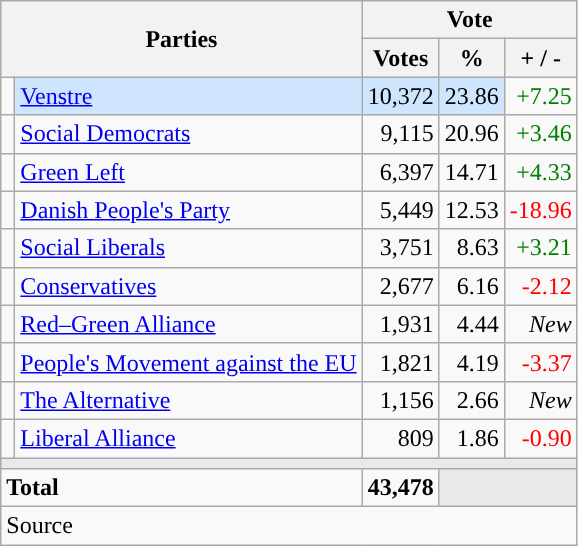<table class="wikitable" style="text-align:right;">
<tr>
<th style="text-align:centre;" rowspan="2" colspan="2" width="225">Parties</th>
<th colspan="3">Vote</th>
</tr>
<tr>
<th width="15">Votes</th>
<th width="15">%</th>
<th width="15">+ / -</th>
</tr>
<tr>
<td width="2" style="color:inherit;background:"></td>
<td bgcolor=#cfe5fe   align="left"><a href='#'>Venstre</a></td>
<td bgcolor=#cfe5fe>10,372</td>
<td bgcolor=#cfe5fe>23.86</td>
<td style=color:green;>+7.25</td>
</tr>
<tr>
<td width="2" style="color:inherit;background:"></td>
<td align="left"><a href='#'>Social Democrats</a></td>
<td>9,115</td>
<td>20.96</td>
<td style=color:green;>+3.46</td>
</tr>
<tr>
<td width="2" style="color:inherit;background:"></td>
<td align="left"><a href='#'>Green Left</a></td>
<td>6,397</td>
<td>14.71</td>
<td style=color:green;>+4.33</td>
</tr>
<tr>
<td width="2" style="color:inherit;background:"></td>
<td align="left"><a href='#'>Danish People's Party</a></td>
<td>5,449</td>
<td>12.53</td>
<td style=color:red;>-18.96</td>
</tr>
<tr>
<td width="2" style="color:inherit;background:"></td>
<td align="left"><a href='#'>Social Liberals</a></td>
<td>3,751</td>
<td>8.63</td>
<td style=color:green;>+3.21</td>
</tr>
<tr>
<td width="2" style="color:inherit;background:"></td>
<td align="left"><a href='#'>Conservatives</a></td>
<td>2,677</td>
<td>6.16</td>
<td style=color:red;>-2.12</td>
</tr>
<tr>
<td width="2" style="color:inherit;background:"></td>
<td align="left"><a href='#'>Red–Green Alliance</a></td>
<td>1,931</td>
<td>4.44</td>
<td><em>New</em></td>
</tr>
<tr>
<td width="2" style="color:inherit;background:"></td>
<td align="left"><a href='#'>People's Movement against the EU</a></td>
<td>1,821</td>
<td>4.19</td>
<td style=color:red;>-3.37</td>
</tr>
<tr>
<td width="2" style="color:inherit;background:"></td>
<td align="left"><a href='#'>The Alternative</a></td>
<td>1,156</td>
<td>2.66</td>
<td><em>New</em></td>
</tr>
<tr>
<td width="2" style="color:inherit;background:"></td>
<td align="left"><a href='#'>Liberal Alliance</a></td>
<td>809</td>
<td>1.86</td>
<td style=color:red;>-0.90</td>
</tr>
<tr>
<td colspan="7" bgcolor="#E9E9E9"></td>
</tr>
<tr>
<td align="left" colspan="2"><strong>Total</strong></td>
<td><strong>43,478</strong></td>
<td bgcolor="#E9E9E9" colspan="2"></td>
</tr>
<tr>
<td align="left" colspan="6">Source</td>
</tr>
</table>
